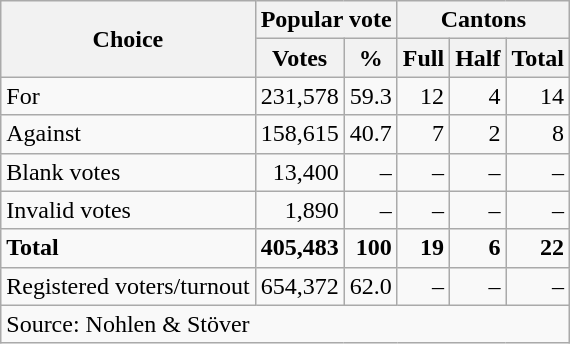<table class=wikitable style=text-align:right>
<tr>
<th rowspan=2>Choice</th>
<th colspan=2>Popular vote</th>
<th colspan=3>Cantons</th>
</tr>
<tr>
<th>Votes</th>
<th>%</th>
<th>Full</th>
<th>Half</th>
<th>Total</th>
</tr>
<tr>
<td align=left>For</td>
<td>231,578</td>
<td>59.3</td>
<td>12</td>
<td>4</td>
<td>14</td>
</tr>
<tr>
<td align=left>Against</td>
<td>158,615</td>
<td>40.7</td>
<td>7</td>
<td>2</td>
<td>8</td>
</tr>
<tr>
<td align=left>Blank votes</td>
<td>13,400</td>
<td>–</td>
<td>–</td>
<td>–</td>
<td>–</td>
</tr>
<tr>
<td align=left>Invalid votes</td>
<td>1,890</td>
<td>–</td>
<td>–</td>
<td>–</td>
<td>–</td>
</tr>
<tr>
<td align=left><strong>Total</strong></td>
<td><strong>405,483</strong></td>
<td><strong>100</strong></td>
<td><strong>19</strong></td>
<td><strong>6</strong></td>
<td><strong>22</strong></td>
</tr>
<tr>
<td align=left>Registered voters/turnout</td>
<td>654,372</td>
<td>62.0</td>
<td>–</td>
<td>–</td>
<td>–</td>
</tr>
<tr>
<td align=left colspan=6>Source: Nohlen & Stöver</td>
</tr>
</table>
